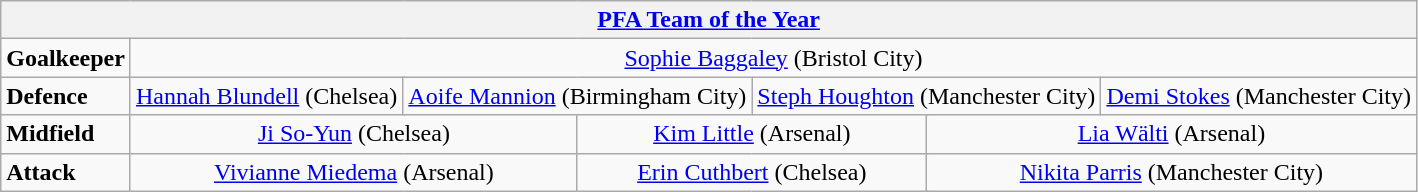<table class="wikitable">
<tr>
<th colspan="13"><a href='#'>PFA Team of the Year</a></th>
</tr>
<tr>
<td><strong>Goalkeeper</strong></td>
<td colspan="12" align="center"> <a href='#'>Sophie Baggaley</a> (Bristol City)</td>
</tr>
<tr>
<td><strong>Defence</strong></td>
<td colspan="3" align="center"> <a href='#'>Hannah Blundell</a> (Chelsea)</td>
<td colspan="3" align="center"> <a href='#'>Aoife Mannion</a> (Birmingham City)</td>
<td colspan="3" align="center"> <a href='#'>Steph Houghton</a> (Manchester City)</td>
<td colspan="3" align="center"> <a href='#'>Demi Stokes</a> (Manchester City)</td>
</tr>
<tr>
<td><strong>Midfield</strong></td>
<td colspan="4" align="center"> <a href='#'>Ji So-Yun</a> (Chelsea)</td>
<td colspan="4" align="center"> <a href='#'>Kim Little</a> (Arsenal)</td>
<td colspan="4" align="center"> <a href='#'>Lia Wälti</a> (Arsenal)</td>
</tr>
<tr>
<td><strong>Attack</strong></td>
<td colspan="4" align="center"> <a href='#'>Vivianne Miedema</a> (Arsenal)</td>
<td colspan="4" align="center"> <a href='#'>Erin Cuthbert</a> (Chelsea)</td>
<td colspan="4" align="center"> <a href='#'>Nikita Parris</a> (Manchester City)</td>
</tr>
</table>
